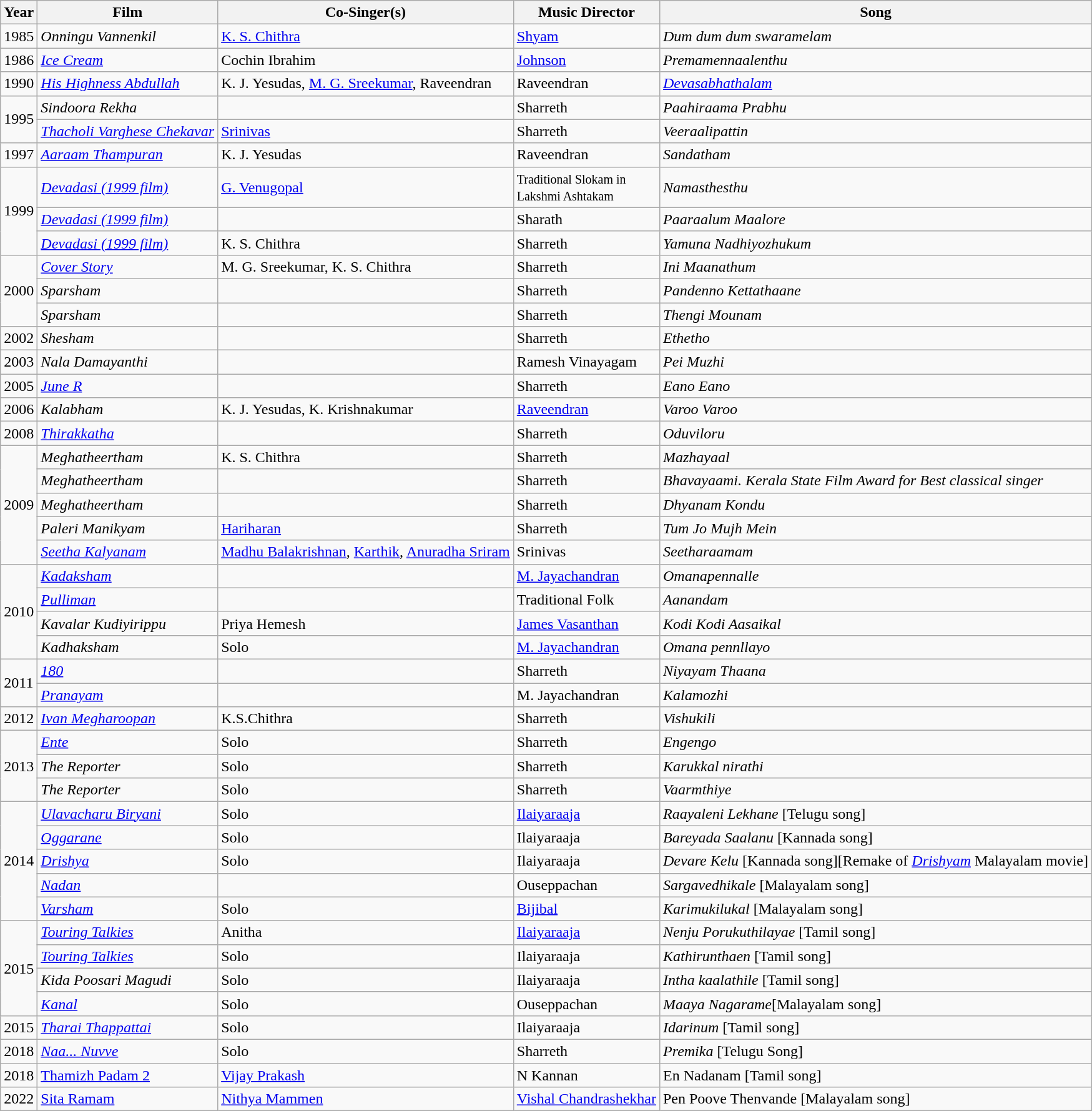<table class="wikitable">
<tr>
<th>Year</th>
<th>Film</th>
<th>Co-Singer(s)</th>
<th>Music Director</th>
<th>Song</th>
</tr>
<tr>
<td>1985</td>
<td><em>Onningu Vannenkil</em></td>
<td><a href='#'>K. S. Chithra</a></td>
<td><a href='#'>Shyam</a></td>
<td><em> Dum dum dum swaramelam</em></td>
</tr>
<tr>
<td>1986</td>
<td><em><a href='#'>Ice Cream</a></em></td>
<td>Cochin Ibrahim</td>
<td><a href='#'>Johnson</a></td>
<td><em>Premamennaalenthu</em></td>
</tr>
<tr>
<td>1990</td>
<td><em><a href='#'>His Highness Abdullah</a></em></td>
<td>K. J. Yesudas, <a href='#'>M. G. Sreekumar</a>, Raveendran</td>
<td>Raveendran</td>
<td><em><a href='#'>Devasabhathalam</a></em></td>
</tr>
<tr>
<td rowspan="2">1995</td>
<td><em>Sindoora Rekha</em></td>
<td></td>
<td>Sharreth</td>
<td><em>Paahiraama Prabhu</em></td>
</tr>
<tr>
<td><em><a href='#'>Thacholi Varghese Chekavar</a></em></td>
<td><a href='#'>Srinivas</a></td>
<td>Sharreth</td>
<td><em>Veeraalipattin</em></td>
</tr>
<tr>
<td>1997</td>
<td><em><a href='#'>Aaraam Thampuran</a></em></td>
<td>K. J. Yesudas</td>
<td>Raveendran</td>
<td><em>Sandatham</em></td>
</tr>
<tr>
<td rowspan="3">1999</td>
<td><em><a href='#'>Devadasi (1999 film)</a></em></td>
<td><a href='#'>G. Venugopal</a></td>
<td><small>Traditional Slokam in<br>Lakshmi Ashtakam</small></td>
<td><em>Namasthesthu</em></td>
</tr>
<tr>
<td><em><a href='#'>Devadasi (1999 film)</a></em></td>
<td></td>
<td>Sharath</td>
<td><em>Paaraalum Maalore</em></td>
</tr>
<tr>
<td><em><a href='#'>Devadasi (1999 film)</a></em></td>
<td>K. S. Chithra</td>
<td>Sharreth</td>
<td><em>Yamuna Nadhiyozhukum</em></td>
</tr>
<tr>
<td rowspan="3">2000</td>
<td><em><a href='#'>Cover Story</a></em></td>
<td>M. G. Sreekumar, K. S. Chithra</td>
<td>Sharreth</td>
<td><em>Ini Maanathum</em></td>
</tr>
<tr>
<td><em>Sparsham</em></td>
<td></td>
<td>Sharreth</td>
<td><em>Pandenno Kettathaane</em></td>
</tr>
<tr>
<td><em>Sparsham</em></td>
<td></td>
<td>Sharreth</td>
<td><em>Thengi Mounam</em></td>
</tr>
<tr>
<td>2002</td>
<td><em>Shesham</em></td>
<td></td>
<td>Sharreth</td>
<td><em>Ethetho</em></td>
</tr>
<tr>
<td>2003</td>
<td><em>Nala Damayanthi</em></td>
<td></td>
<td>Ramesh Vinayagam</td>
<td><em>Pei Muzhi</em></td>
</tr>
<tr>
<td>2005</td>
<td><em><a href='#'>June R</a></em></td>
<td></td>
<td>Sharreth</td>
<td><em>Eano Eano</em></td>
</tr>
<tr>
<td>2006</td>
<td><em>Kalabham</em></td>
<td>K. J. Yesudas, K. Krishnakumar</td>
<td><a href='#'>Raveendran</a></td>
<td><em>Varoo Varoo</em></td>
</tr>
<tr>
<td>2008</td>
<td><em><a href='#'>Thirakkatha</a></em></td>
<td></td>
<td>Sharreth</td>
<td><em>Oduviloru</em></td>
</tr>
<tr>
<td rowspan="5">2009</td>
<td><em>Meghatheertham</em></td>
<td>K. S. Chithra</td>
<td>Sharreth</td>
<td><em>Mazhayaal</em></td>
</tr>
<tr>
<td><em>Meghatheertham</em></td>
<td></td>
<td>Sharreth</td>
<td><em>Bhavayaami. Kerala State Film Award for Best classical singer </em></td>
</tr>
<tr>
<td><em>Meghatheertham</em></td>
<td></td>
<td>Sharreth</td>
<td><em>Dhyanam Kondu</em></td>
</tr>
<tr>
<td><em>Paleri Manikyam</em></td>
<td><a href='#'>Hariharan</a></td>
<td>Sharreth</td>
<td><em>Tum Jo Mujh Mein</em></td>
</tr>
<tr>
<td><em><a href='#'>Seetha Kalyanam</a></em></td>
<td><a href='#'>Madhu Balakrishnan</a>, <a href='#'>Karthik</a>, <a href='#'>Anuradha Sriram</a></td>
<td>Srinivas</td>
<td><em>Seetharaamam</em></td>
</tr>
<tr>
<td rowspan="4">2010</td>
<td><em><a href='#'>Kadaksham</a></em></td>
<td></td>
<td><a href='#'>M. Jayachandran</a></td>
<td><em>Omanapennalle</em></td>
</tr>
<tr>
<td><em><a href='#'>Pulliman</a></em></td>
<td></td>
<td>Traditional Folk</td>
<td><em>Aanandam</em></td>
</tr>
<tr>
<td><em>Kavalar Kudiyirippu</em></td>
<td>Priya Hemesh</td>
<td><a href='#'>James Vasanthan</a></td>
<td><em>Kodi Kodi Aasaikal</em></td>
</tr>
<tr>
<td><em>Kadhaksham</em></td>
<td>Solo</td>
<td><a href='#'>M. Jayachandran</a></td>
<td><em>Omana pennllayo</em></td>
</tr>
<tr>
<td rowspan="2">2011</td>
<td><em><a href='#'>180</a></em></td>
<td></td>
<td>Sharreth</td>
<td><em>Niyayam Thaana</em></td>
</tr>
<tr>
<td><em><a href='#'>Pranayam</a></em></td>
<td></td>
<td>M. Jayachandran</td>
<td><em>Kalamozhi</em></td>
</tr>
<tr>
<td>2012</td>
<td><em><a href='#'>Ivan Megharoopan</a></em></td>
<td>K.S.Chithra</td>
<td>Sharreth</td>
<td><em>Vishukili</em></td>
</tr>
<tr>
<td rowspan="3">2013</td>
<td><em><a href='#'>Ente</a></em></td>
<td>Solo</td>
<td>Sharreth</td>
<td><em>Engengo</em></td>
</tr>
<tr>
<td><em>The Reporter</em></td>
<td>Solo</td>
<td>Sharreth</td>
<td><em>Karukkal nirathi</em></td>
</tr>
<tr>
<td><em>The Reporter</em></td>
<td>Solo</td>
<td>Sharreth</td>
<td><em> Vaarmthiye</em></td>
</tr>
<tr>
<td rowspan="5">2014</td>
<td><em><a href='#'>Ulavacharu Biryani</a></em></td>
<td>Solo</td>
<td><a href='#'>Ilaiyaraaja</a></td>
<td><em>Raayaleni Lekhane</em> [Telugu song]</td>
</tr>
<tr>
<td><em><a href='#'>Oggarane</a></em></td>
<td>Solo</td>
<td>Ilaiyaraaja</td>
<td><em>Bareyada Saalanu</em> [Kannada song]</td>
</tr>
<tr>
<td><em><a href='#'>Drishya</a></em></td>
<td>Solo</td>
<td>Ilaiyaraaja</td>
<td><em>Devare Kelu</em> [Kannada song][Remake of <em><a href='#'>Drishyam</a></em> Malayalam movie]</td>
</tr>
<tr>
<td><em><a href='#'>Nadan </a></em></td>
<td></td>
<td>Ouseppachan</td>
<td><em>Sargavedhikale</em> [Malayalam song]</td>
</tr>
<tr>
<td><em><a href='#'>Varsham</a></em></td>
<td>Solo</td>
<td><a href='#'>Bijibal</a></td>
<td><em>Karimukilukal</em> [Malayalam song]</td>
</tr>
<tr>
<td rowspan="4">2015</td>
<td><em><a href='#'>Touring Talkies </a></em></td>
<td>Anitha</td>
<td><a href='#'>Ilaiyaraaja</a></td>
<td><em>Nenju Porukuthilayae</em> [Tamil song]</td>
</tr>
<tr>
<td><em><a href='#'>Touring Talkies </a></em></td>
<td>Solo</td>
<td>Ilaiyaraaja</td>
<td><em>Kathirunthaen</em> [Tamil song]</td>
</tr>
<tr>
<td><em>Kida Poosari Magudi</em></td>
<td>Solo</td>
<td>Ilaiyaraaja</td>
<td><em>Intha kaalathile</em> [Tamil song]</td>
</tr>
<tr>
<td><em><a href='#'>Kanal</a></em></td>
<td>Solo</td>
<td>Ouseppachan</td>
<td><em> Maaya Nagarame</em>[Malayalam song]</td>
</tr>
<tr>
<td>2015</td>
<td><em><a href='#'>Tharai Thappattai</a></em></td>
<td>Solo</td>
<td>Ilaiyaraaja</td>
<td><em>Idarinum</em> [Tamil song]</td>
</tr>
<tr>
<td>2018</td>
<td><em><a href='#'>Naa... Nuvve</a></em></td>
<td>Solo</td>
<td>Sharreth</td>
<td><em>Premika</em> [Telugu Song]</td>
</tr>
<tr>
<td>2018</td>
<td><a href='#'>Thamizh Padam 2</a></td>
<td><a href='#'>Vijay Prakash</a></td>
<td>N Kannan</td>
<td>En Nadanam [Tamil song]</td>
</tr>
<tr>
<td>2022</td>
<td><a href='#'>Sita Ramam</a></td>
<td><a href='#'>Nithya Mammen</a></td>
<td><a href='#'>Vishal Chandrashekhar</a></td>
<td>Pen Poove Thenvande [Malayalam song]</td>
</tr>
</table>
